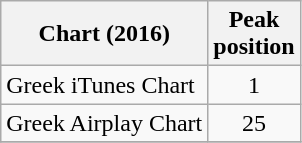<table class="wikitable">
<tr>
<th align="left">Chart (2016)</th>
<th align="left">Peak<br>position</th>
</tr>
<tr>
<td align="left">Greek iTunes  Chart</td>
<td align="center">1</td>
</tr>
<tr>
<td align="left">Greek Airplay  Chart</td>
<td align="center">25</td>
</tr>
<tr>
</tr>
</table>
